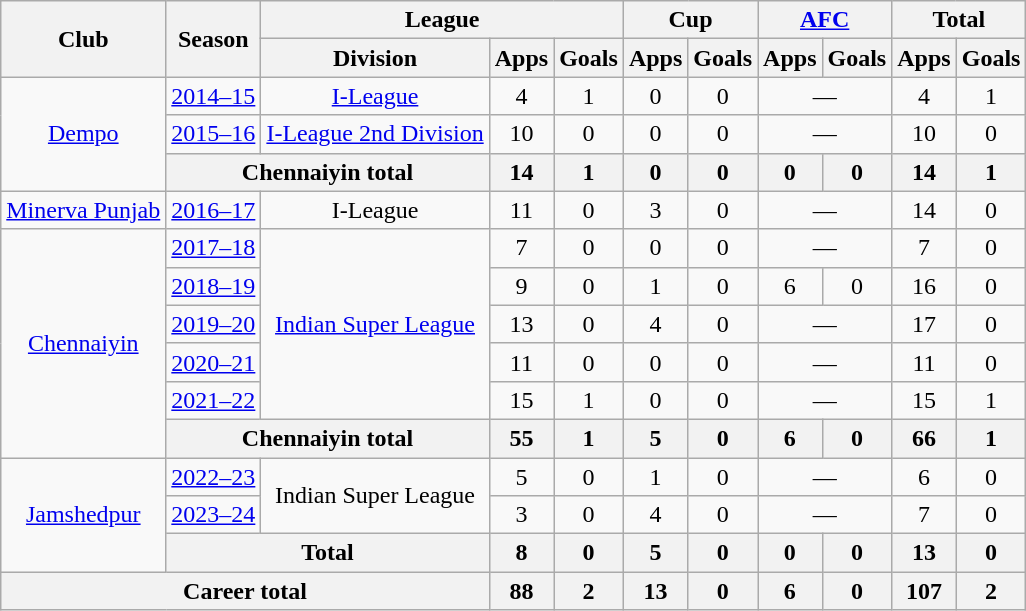<table class="wikitable" style="text-align: center;">
<tr>
<th rowspan="2">Club</th>
<th rowspan="2">Season</th>
<th colspan="3">League</th>
<th colspan="2">Cup</th>
<th colspan="2"><a href='#'>AFC</a></th>
<th colspan="2">Total</th>
</tr>
<tr>
<th>Division</th>
<th>Apps</th>
<th>Goals</th>
<th>Apps</th>
<th>Goals</th>
<th>Apps</th>
<th>Goals</th>
<th>Apps</th>
<th>Goals</th>
</tr>
<tr>
<td rowspan="3"><a href='#'>Dempo</a></td>
<td><a href='#'>2014–15</a></td>
<td rowspan="1"><a href='#'>I-League</a></td>
<td>4</td>
<td>1</td>
<td>0</td>
<td>0</td>
<td colspan="2">—</td>
<td>4</td>
<td>1</td>
</tr>
<tr>
<td><a href='#'>2015–16</a></td>
<td rowspan="1"><a href='#'>I-League 2nd Division</a></td>
<td>10</td>
<td>0</td>
<td>0</td>
<td>0</td>
<td colspan="2">—</td>
<td>10</td>
<td>0</td>
</tr>
<tr>
<th colspan="2">Chennaiyin total</th>
<th>14</th>
<th>1</th>
<th>0</th>
<th>0</th>
<th>0</th>
<th>0</th>
<th>14</th>
<th>1</th>
</tr>
<tr>
<td rowspan="1"><a href='#'>Minerva Punjab</a></td>
<td><a href='#'>2016–17</a></td>
<td rowspan="1">I-League</td>
<td>11</td>
<td>0</td>
<td>3</td>
<td>0</td>
<td colspan="2">—</td>
<td>14</td>
<td>0</td>
</tr>
<tr>
<td rowspan="6"><a href='#'>Chennaiyin</a></td>
<td><a href='#'>2017–18</a></td>
<td rowspan="5"><a href='#'>Indian Super League</a></td>
<td>7</td>
<td>0</td>
<td>0</td>
<td>0</td>
<td colspan="2">—</td>
<td>7</td>
<td>0</td>
</tr>
<tr>
<td><a href='#'>2018–19</a></td>
<td>9</td>
<td>0</td>
<td>1</td>
<td>0</td>
<td>6</td>
<td>0</td>
<td>16</td>
<td>0</td>
</tr>
<tr>
<td><a href='#'>2019–20</a></td>
<td>13</td>
<td>0</td>
<td>4</td>
<td>0</td>
<td colspan="2">—</td>
<td>17</td>
<td>0</td>
</tr>
<tr>
<td><a href='#'>2020–21</a></td>
<td>11</td>
<td>0</td>
<td>0</td>
<td>0</td>
<td colspan="2">—</td>
<td>11</td>
<td>0</td>
</tr>
<tr>
<td><a href='#'>2021–22</a></td>
<td>15</td>
<td>1</td>
<td>0</td>
<td>0</td>
<td colspan="2">—</td>
<td>15</td>
<td>1</td>
</tr>
<tr>
<th colspan="2">Chennaiyin total</th>
<th>55</th>
<th>1</th>
<th>5</th>
<th>0</th>
<th>6</th>
<th>0</th>
<th>66</th>
<th>1</th>
</tr>
<tr>
<td rowspan="3"><a href='#'>Jamshedpur</a></td>
<td><a href='#'>2022–23</a></td>
<td rowspan="2">Indian Super League</td>
<td>5</td>
<td>0</td>
<td>1</td>
<td>0</td>
<td colspan="2">—</td>
<td>6</td>
<td>0</td>
</tr>
<tr>
<td><a href='#'>2023–24</a></td>
<td>3</td>
<td>0</td>
<td>4</td>
<td>0</td>
<td colspan="2">—</td>
<td>7</td>
<td>0</td>
</tr>
<tr>
<th colspan="2">Total</th>
<th>8</th>
<th>0</th>
<th>5</th>
<th>0</th>
<th>0</th>
<th>0</th>
<th>13</th>
<th>0</th>
</tr>
<tr>
<th colspan="3">Career total</th>
<th>88</th>
<th>2</th>
<th>13</th>
<th>0</th>
<th>6</th>
<th>0</th>
<th>107</th>
<th>2</th>
</tr>
</table>
